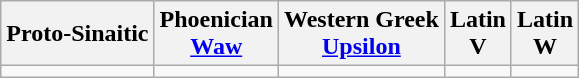<table class="wikitable" style="text-align: center;">
<tr>
<th>Proto-Sinaitic</th>
<th>Phoenician<br><a href='#'>Waw</a></th>
<th>Western Greek<br><a href='#'>Upsilon</a></th>
<th>Latin<br>V</th>
<th>Latin<br>W</th>
</tr>
<tr>
<td></td>
<td></td>
<td></td>
<td></td>
<td></td>
</tr>
</table>
